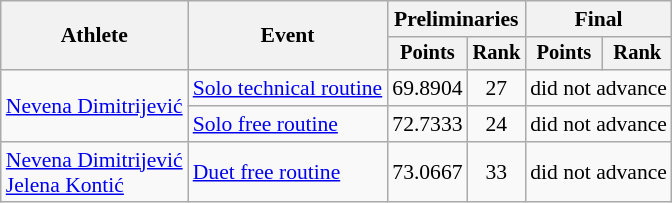<table class=wikitable style="font-size:90%">
<tr>
<th rowspan="2">Athlete</th>
<th rowspan="2">Event</th>
<th colspan="2">Preliminaries</th>
<th colspan="2">Final</th>
</tr>
<tr style="font-size:95%">
<th>Points</th>
<th>Rank</th>
<th>Points</th>
<th>Rank</th>
</tr>
<tr align=center>
<td align=left rowspan=2><a href='#'>Nevena Dimitrijević</a></td>
<td align=left><a href='#'>Solo technical routine</a></td>
<td>69.8904</td>
<td>27</td>
<td colspan=2>did not advance</td>
</tr>
<tr align=center>
<td align=left><a href='#'>Solo free routine</a></td>
<td>72.7333</td>
<td>24</td>
<td colspan=2>did not advance</td>
</tr>
<tr align=center>
<td align=left><a href='#'>Nevena Dimitrijević</a><br><a href='#'>Jelena Kontić</a></td>
<td align=left><a href='#'>Duet free routine</a></td>
<td>73.0667</td>
<td>33</td>
<td colspan=2>did not advance</td>
</tr>
</table>
